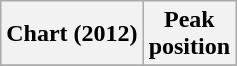<table class="wikitable sortable">
<tr>
<th>Chart (2012)</th>
<th>Peak<br>position</th>
</tr>
<tr>
</tr>
</table>
